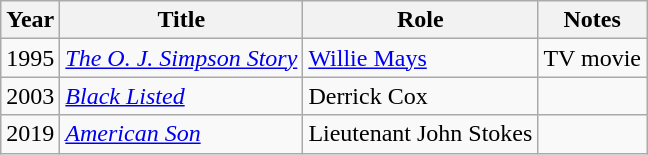<table class="wikitable sortable">
<tr>
<th>Year</th>
<th>Title</th>
<th>Role</th>
<th class="unsortable">Notes</th>
</tr>
<tr>
<td>1995</td>
<td data-sort-value="O. J. Simpson Story, The"><em><a href='#'>The O.&nbsp;J. Simpson Story</a></em></td>
<td><a href='#'>Willie Mays</a></td>
<td>TV movie</td>
</tr>
<tr>
<td>2003</td>
<td><em><a href='#'>Black Listed</a></em></td>
<td>Derrick Cox</td>
<td></td>
</tr>
<tr>
<td>2019</td>
<td><em><a href='#'>American Son</a></em></td>
<td>Lieutenant John Stokes</td>
<td></td>
</tr>
</table>
